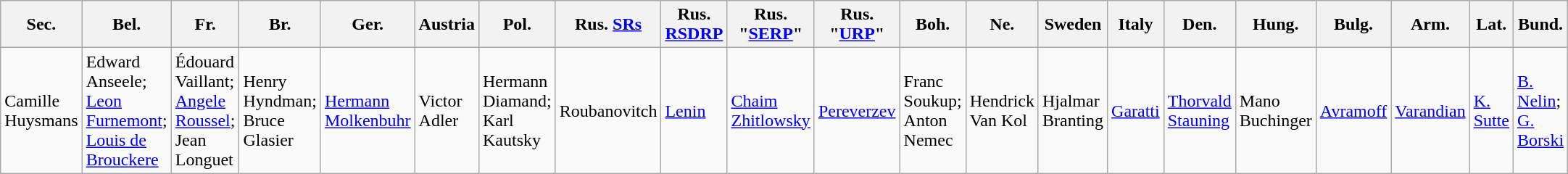<table class="wikitable" border="1">
<tr>
<th>Sec.</th>
<th>Bel.</th>
<th>Fr.</th>
<th>Br.</th>
<th>Ger.</th>
<th>Austria</th>
<th>Pol.</th>
<th>Rus. <a href='#'>SRs</a></th>
<th>Rus. <a href='#'>RSDRP</a></th>
<th>Rus. "<a href='#'>SERP</a>"</th>
<th>Rus. "<a href='#'>URP</a>"</th>
<th>Boh.</th>
<th>Ne.</th>
<th>Sweden</th>
<th>Italy</th>
<th>Den.</th>
<th>Hung.</th>
<th>Bulg.</th>
<th>Arm.</th>
<th>Lat.</th>
<th>Bund.</th>
</tr>
<tr>
<td>Camille Huysmans</td>
<td>Edward Anseele; <a href='#'>Leon Furnemont</a>;  <a href='#'>Louis de Brouckere</a></td>
<td>Édouard Vaillant; <a href='#'>Angele Roussel</a>; Jean Longuet</td>
<td>Henry Hyndman; Bruce Glasier</td>
<td><a href='#'>Hermann Molkenbuhr</a></td>
<td>Victor Adler</td>
<td>Hermann Diamand; Karl Kautsky</td>
<td>Roubanovitch</td>
<td><a href='#'>Lenin</a></td>
<td><a href='#'>Chaim Zhitlowsky</a></td>
<td><a href='#'>Pereverzev</a></td>
<td>Franc Soukup; Anton Nemec</td>
<td>Hendrick Van Kol</td>
<td>Hjalmar Branting</td>
<td><a href='#'>Garatti</a></td>
<td><a href='#'>Thorvald Stauning</a></td>
<td>Mano Buchinger</td>
<td><a href='#'>Avramoff</a></td>
<td><a href='#'>Varandian</a></td>
<td><a href='#'>K. Sutte</a></td>
<td><a href='#'>B. Nelin</a>; <a href='#'>G. Borski</a></td>
</tr>
</table>
